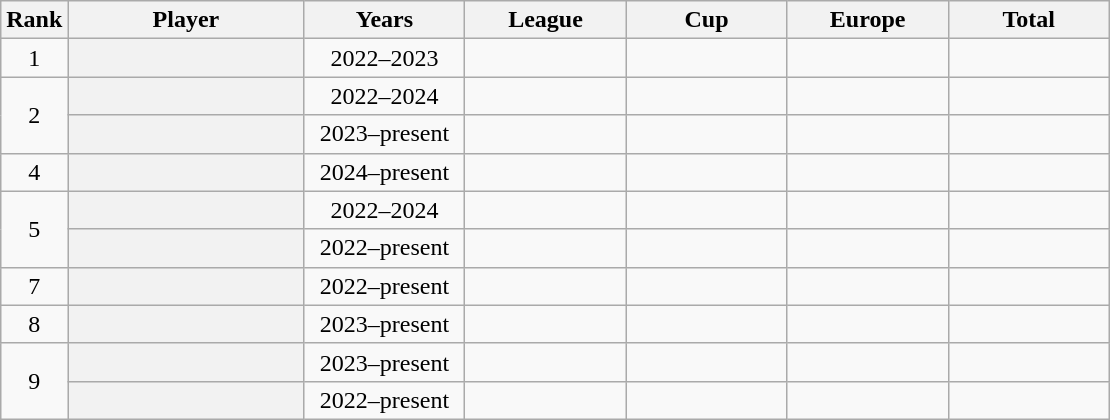<table class="wikitable plainrowheaders sortable" style="text-align: center;">
<tr>
<th scope=col>Rank</th>
<th scope=col width="150px">Player</th>
<th scope=col width="100px">Years</th>
<th scope=col width="100px">League</th>
<th scope=col width="100px">Cup</th>
<th scope=col width="100px">Europe</th>
<th scope=col width="100px">Total</th>
</tr>
<tr>
<td>1</td>
<th scope=row> </th>
<td>2022–2023</td>
<td></td>
<td></td>
<td></td>
<td></td>
</tr>
<tr>
<td rowspan=2>2</td>
<th scope=row> </th>
<td>2022–2024</td>
<td></td>
<td></td>
<td></td>
<td></td>
</tr>
<tr>
<th scope=row> <strong></strong></th>
<td>2023–present</td>
<td></td>
<td></td>
<td></td>
<td></td>
</tr>
<tr>
<td>4</td>
<th scope=row> <strong></strong></th>
<td>2024–present</td>
<td></td>
<td></td>
<td></td>
<td></td>
</tr>
<tr>
<td rowspan=2>5</td>
<th scope=row> </th>
<td>2022–2024</td>
<td></td>
<td></td>
<td></td>
<td></td>
</tr>
<tr>
<th scope=row> <strong></strong></th>
<td>2022–present</td>
<td></td>
<td></td>
<td></td>
<td></td>
</tr>
<tr>
<td>7</td>
<th scope=row> <strong></strong></th>
<td>2022–present</td>
<td></td>
<td></td>
<td></td>
<td></td>
</tr>
<tr>
<td>8</td>
<th scope=row> <strong></strong></th>
<td>2023–present</td>
<td></td>
<td></td>
<td></td>
<td></td>
</tr>
<tr>
<td rowspan=2>9</td>
<th scope=row> <strong></strong></th>
<td>2023–present</td>
<td></td>
<td></td>
<td></td>
<td></td>
</tr>
<tr>
<th scope=row> <strong></strong></th>
<td>2022–present</td>
<td></td>
<td></td>
<td></td>
<td></td>
</tr>
</table>
